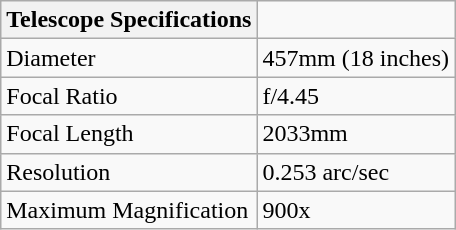<table class="wikitable">
<tr>
<th>Telescope Specifications</th>
</tr>
<tr>
<td>Diameter</td>
<td>457mm (18 inches)</td>
</tr>
<tr>
<td>Focal Ratio</td>
<td>f/4.45</td>
</tr>
<tr>
<td>Focal Length</td>
<td>2033mm</td>
</tr>
<tr>
<td>Resolution</td>
<td>0.253 arc/sec</td>
</tr>
<tr>
<td>Maximum Magnification</td>
<td>900x</td>
</tr>
</table>
